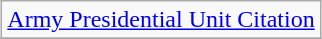<table class="wikitable" style="margin:1em auto; text-align:center;">
<tr>
<td colspan="3"><a href='#'>Army Presidential Unit Citation</a></td>
</tr>
<tr>
</tr>
</table>
